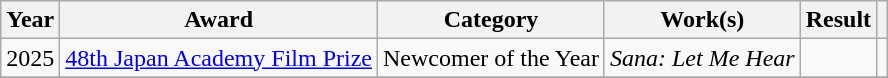<table class="wikitable sortable">
<tr>
<th>Year</th>
<th>Award</th>
<th>Category</th>
<th>Work(s)</th>
<th>Result</th>
<th class="unsortable"></th>
</tr>
<tr>
<td>2025</td>
<td><a href='#'>48th Japan Academy Film Prize</a></td>
<td>Newcomer of the Year</td>
<td><em>Sana: Let Me Hear</em></td>
<td></td>
<td></td>
</tr>
<tr>
</tr>
</table>
